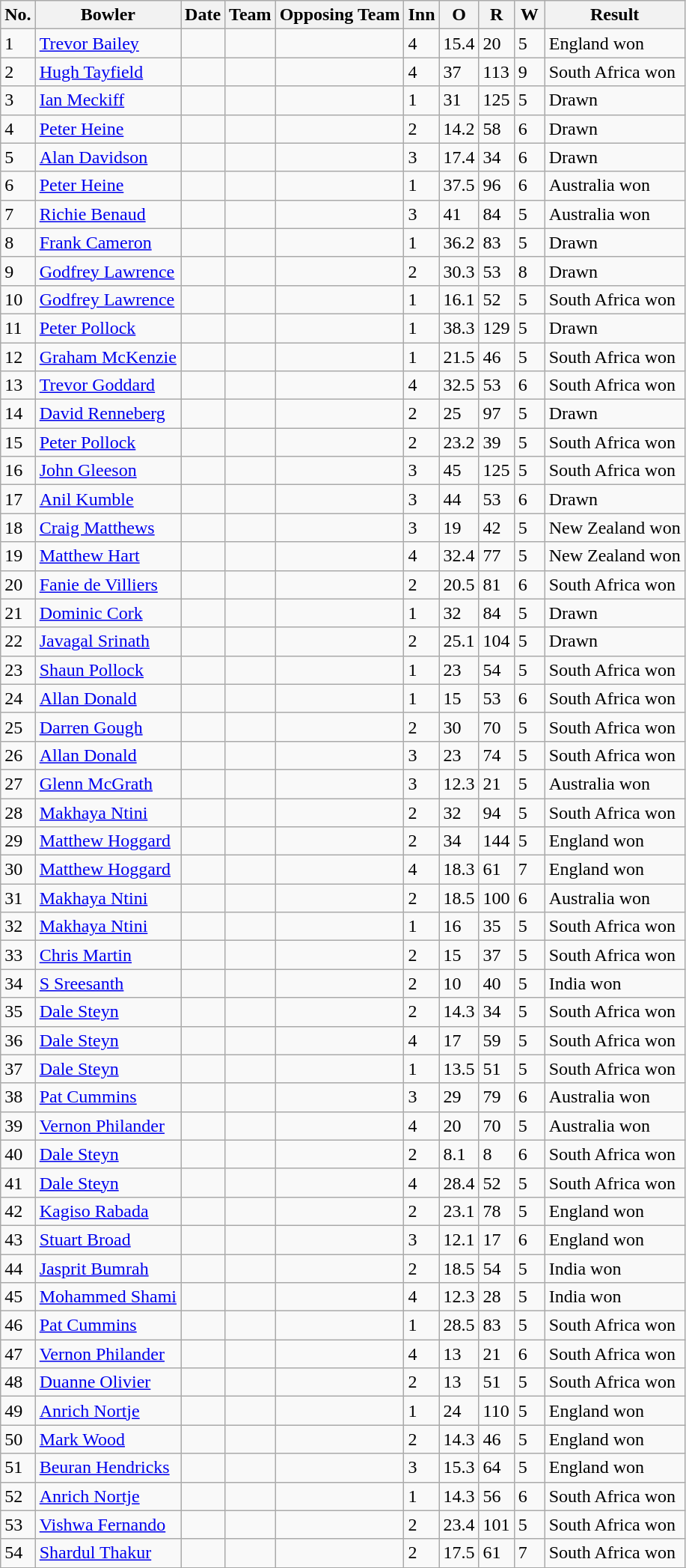<table class="wikitable sortable">
<tr>
<th>No.</th>
<th>Bowler</th>
<th>Date</th>
<th>Team</th>
<th>Opposing Team</th>
<th scope="col" style="width:20px;">Inn</th>
<th scope="col" style="width:20px;">O</th>
<th scope="col" style="width:20px;">R</th>
<th scope="col" style="width:20px;">W</th>
<th>Result</th>
</tr>
<tr>
<td>1</td>
<td><a href='#'>Trevor Bailey</a></td>
<td></td>
<td></td>
<td></td>
<td>4</td>
<td>15.4</td>
<td>20</td>
<td>5</td>
<td>England won</td>
</tr>
<tr>
<td>2</td>
<td><a href='#'>Hugh Tayfield</a></td>
<td></td>
<td></td>
<td></td>
<td>4</td>
<td>37</td>
<td>113</td>
<td>9</td>
<td>South Africa won</td>
</tr>
<tr>
<td>3</td>
<td><a href='#'>Ian Meckiff</a></td>
<td></td>
<td></td>
<td></td>
<td>1</td>
<td>31</td>
<td>125</td>
<td>5</td>
<td>Drawn</td>
</tr>
<tr>
<td>4</td>
<td><a href='#'>Peter Heine</a></td>
<td></td>
<td></td>
<td></td>
<td>2</td>
<td>14.2</td>
<td>58</td>
<td>6</td>
<td>Drawn</td>
</tr>
<tr>
<td>5</td>
<td><a href='#'>Alan Davidson</a></td>
<td></td>
<td></td>
<td></td>
<td>3</td>
<td>17.4</td>
<td>34</td>
<td>6</td>
<td>Drawn</td>
</tr>
<tr>
<td>6</td>
<td><a href='#'>Peter Heine</a></td>
<td></td>
<td></td>
<td></td>
<td>1</td>
<td>37.5</td>
<td>96</td>
<td>6</td>
<td>Australia won</td>
</tr>
<tr>
<td>7</td>
<td><a href='#'>Richie Benaud</a></td>
<td></td>
<td></td>
<td></td>
<td>3</td>
<td>41</td>
<td>84</td>
<td>5</td>
<td>Australia won</td>
</tr>
<tr>
<td>8</td>
<td><a href='#'>Frank Cameron</a></td>
<td></td>
<td></td>
<td></td>
<td>1</td>
<td>36.2</td>
<td>83</td>
<td>5</td>
<td>Drawn</td>
</tr>
<tr>
<td>9</td>
<td><a href='#'>Godfrey Lawrence</a></td>
<td></td>
<td></td>
<td></td>
<td>2</td>
<td>30.3</td>
<td>53</td>
<td>8</td>
<td>Drawn</td>
</tr>
<tr>
<td>10</td>
<td><a href='#'>Godfrey Lawrence</a></td>
<td></td>
<td></td>
<td></td>
<td>1</td>
<td>16.1</td>
<td>52</td>
<td>5</td>
<td>South Africa won</td>
</tr>
<tr>
<td>11</td>
<td><a href='#'>Peter Pollock</a></td>
<td></td>
<td></td>
<td></td>
<td>1</td>
<td>38.3</td>
<td>129</td>
<td>5</td>
<td>Drawn</td>
</tr>
<tr>
<td>12</td>
<td><a href='#'>Graham McKenzie</a></td>
<td></td>
<td></td>
<td></td>
<td>1</td>
<td>21.5</td>
<td>46</td>
<td>5</td>
<td>South Africa won</td>
</tr>
<tr>
<td>13</td>
<td><a href='#'>Trevor Goddard</a></td>
<td></td>
<td></td>
<td></td>
<td>4</td>
<td>32.5</td>
<td>53</td>
<td>6</td>
<td>South Africa won</td>
</tr>
<tr>
<td>14</td>
<td><a href='#'>David Renneberg</a></td>
<td></td>
<td></td>
<td></td>
<td>2</td>
<td>25</td>
<td>97</td>
<td>5</td>
<td>Drawn</td>
</tr>
<tr>
<td>15</td>
<td><a href='#'>Peter Pollock</a></td>
<td></td>
<td></td>
<td></td>
<td>2</td>
<td>23.2</td>
<td>39</td>
<td>5</td>
<td>South Africa won</td>
</tr>
<tr>
<td>16</td>
<td><a href='#'>John Gleeson</a></td>
<td></td>
<td></td>
<td></td>
<td>3</td>
<td>45</td>
<td>125</td>
<td>5</td>
<td>South Africa won</td>
</tr>
<tr>
<td>17</td>
<td><a href='#'>Anil Kumble</a></td>
<td></td>
<td></td>
<td></td>
<td>3</td>
<td>44</td>
<td>53</td>
<td>6</td>
<td>Drawn</td>
</tr>
<tr>
<td>18</td>
<td><a href='#'>Craig Matthews</a></td>
<td></td>
<td></td>
<td></td>
<td>3</td>
<td>19</td>
<td>42</td>
<td>5</td>
<td>New Zealand won</td>
</tr>
<tr>
<td>19</td>
<td><a href='#'>Matthew Hart</a></td>
<td></td>
<td></td>
<td></td>
<td>4</td>
<td>32.4</td>
<td>77</td>
<td>5</td>
<td>New Zealand won</td>
</tr>
<tr>
<td>20</td>
<td><a href='#'>Fanie de Villiers</a></td>
<td></td>
<td></td>
<td></td>
<td>2</td>
<td>20.5</td>
<td>81</td>
<td>6</td>
<td>South Africa won</td>
</tr>
<tr>
<td>21</td>
<td><a href='#'>Dominic Cork</a></td>
<td></td>
<td></td>
<td></td>
<td>1</td>
<td>32</td>
<td>84</td>
<td>5</td>
<td>Drawn</td>
</tr>
<tr>
<td>22</td>
<td><a href='#'>Javagal Srinath</a></td>
<td></td>
<td></td>
<td></td>
<td>2</td>
<td>25.1</td>
<td>104</td>
<td>5</td>
<td>Drawn</td>
</tr>
<tr>
<td>23</td>
<td><a href='#'>Shaun Pollock</a></td>
<td></td>
<td></td>
<td></td>
<td>1</td>
<td>23</td>
<td>54</td>
<td>5</td>
<td>South Africa won</td>
</tr>
<tr>
<td>24</td>
<td><a href='#'>Allan Donald</a></td>
<td></td>
<td></td>
<td></td>
<td>1</td>
<td>15</td>
<td>53</td>
<td>6</td>
<td>South Africa won</td>
</tr>
<tr>
<td>25</td>
<td><a href='#'>Darren Gough</a></td>
<td></td>
<td></td>
<td></td>
<td>2</td>
<td>30</td>
<td>70</td>
<td>5</td>
<td>South Africa won</td>
</tr>
<tr>
<td>26</td>
<td><a href='#'>Allan Donald</a></td>
<td></td>
<td></td>
<td></td>
<td>3</td>
<td>23</td>
<td>74</td>
<td>5</td>
<td>South Africa won</td>
</tr>
<tr>
<td>27</td>
<td><a href='#'>Glenn McGrath</a></td>
<td></td>
<td></td>
<td></td>
<td>3</td>
<td>12.3</td>
<td>21</td>
<td>5</td>
<td>Australia won</td>
</tr>
<tr>
<td>28</td>
<td><a href='#'>Makhaya Ntini</a></td>
<td></td>
<td></td>
<td></td>
<td>2</td>
<td>32</td>
<td>94</td>
<td>5</td>
<td>South Africa won</td>
</tr>
<tr>
<td>29</td>
<td><a href='#'>Matthew Hoggard</a></td>
<td></td>
<td></td>
<td></td>
<td>2</td>
<td>34</td>
<td>144</td>
<td>5</td>
<td>England won</td>
</tr>
<tr>
<td>30</td>
<td><a href='#'>Matthew Hoggard</a></td>
<td></td>
<td></td>
<td></td>
<td>4</td>
<td>18.3</td>
<td>61</td>
<td>7</td>
<td>England won</td>
</tr>
<tr>
<td>31</td>
<td><a href='#'>Makhaya Ntini</a></td>
<td></td>
<td></td>
<td></td>
<td>2</td>
<td>18.5</td>
<td>100</td>
<td>6</td>
<td>Australia won</td>
</tr>
<tr>
<td>32</td>
<td><a href='#'>Makhaya Ntini</a></td>
<td></td>
<td></td>
<td></td>
<td>1</td>
<td>16</td>
<td>35</td>
<td>5</td>
<td>South Africa won</td>
</tr>
<tr>
<td>33</td>
<td><a href='#'>Chris Martin</a></td>
<td></td>
<td></td>
<td></td>
<td>2</td>
<td>15</td>
<td>37</td>
<td>5</td>
<td>South Africa won</td>
</tr>
<tr>
<td>34</td>
<td><a href='#'>S Sreesanth</a></td>
<td></td>
<td></td>
<td></td>
<td>2</td>
<td>10</td>
<td>40</td>
<td>5</td>
<td>India won</td>
</tr>
<tr>
<td>35</td>
<td><a href='#'>Dale Steyn</a></td>
<td></td>
<td></td>
<td></td>
<td>2</td>
<td>14.3</td>
<td>34</td>
<td>5</td>
<td>South Africa won</td>
</tr>
<tr>
<td>36</td>
<td><a href='#'>Dale Steyn</a></td>
<td></td>
<td></td>
<td></td>
<td>4</td>
<td>17</td>
<td>59</td>
<td>5</td>
<td>South Africa won</td>
</tr>
<tr>
<td>37</td>
<td><a href='#'>Dale Steyn</a></td>
<td></td>
<td></td>
<td></td>
<td>1</td>
<td>13.5</td>
<td>51</td>
<td>5</td>
<td>South Africa won</td>
</tr>
<tr>
<td>38</td>
<td><a href='#'>Pat Cummins</a></td>
<td></td>
<td></td>
<td></td>
<td>3</td>
<td>29</td>
<td>79</td>
<td>6</td>
<td>Australia won</td>
</tr>
<tr>
<td>39</td>
<td><a href='#'>Vernon Philander</a></td>
<td></td>
<td></td>
<td></td>
<td>4</td>
<td>20</td>
<td>70</td>
<td>5</td>
<td>Australia won</td>
</tr>
<tr>
<td>40</td>
<td><a href='#'>Dale Steyn</a></td>
<td></td>
<td></td>
<td></td>
<td>2</td>
<td>8.1</td>
<td>8</td>
<td>6</td>
<td>South Africa won</td>
</tr>
<tr>
<td>41</td>
<td><a href='#'>Dale Steyn</a></td>
<td></td>
<td></td>
<td></td>
<td>4</td>
<td>28.4</td>
<td>52</td>
<td>5</td>
<td>South Africa won</td>
</tr>
<tr>
<td>42</td>
<td><a href='#'>Kagiso Rabada</a></td>
<td></td>
<td></td>
<td></td>
<td>2</td>
<td>23.1</td>
<td>78</td>
<td>5</td>
<td>England won</td>
</tr>
<tr>
<td>43</td>
<td><a href='#'>Stuart Broad</a></td>
<td></td>
<td></td>
<td></td>
<td>3</td>
<td>12.1</td>
<td>17</td>
<td>6</td>
<td>England won</td>
</tr>
<tr>
<td>44</td>
<td><a href='#'>Jasprit Bumrah</a></td>
<td></td>
<td></td>
<td></td>
<td>2</td>
<td>18.5</td>
<td>54</td>
<td>5</td>
<td>India won</td>
</tr>
<tr>
<td>45</td>
<td><a href='#'>Mohammed Shami</a></td>
<td></td>
<td></td>
<td></td>
<td>4</td>
<td>12.3</td>
<td>28</td>
<td>5</td>
<td>India won</td>
</tr>
<tr>
<td>46</td>
<td><a href='#'>Pat Cummins</a></td>
<td></td>
<td></td>
<td></td>
<td>1</td>
<td>28.5</td>
<td>83</td>
<td>5</td>
<td>South Africa won</td>
</tr>
<tr>
<td>47</td>
<td><a href='#'>Vernon Philander</a></td>
<td></td>
<td></td>
<td></td>
<td>4</td>
<td>13</td>
<td>21</td>
<td>6</td>
<td>South Africa won</td>
</tr>
<tr>
<td>48</td>
<td><a href='#'>Duanne Olivier</a></td>
<td></td>
<td></td>
<td></td>
<td>2</td>
<td>13</td>
<td>51</td>
<td>5</td>
<td>South Africa won</td>
</tr>
<tr>
<td>49</td>
<td><a href='#'>Anrich Nortje</a></td>
<td></td>
<td></td>
<td></td>
<td>1</td>
<td>24</td>
<td>110</td>
<td>5</td>
<td>England won</td>
</tr>
<tr>
<td>50</td>
<td><a href='#'>Mark Wood</a></td>
<td></td>
<td></td>
<td></td>
<td>2</td>
<td>14.3</td>
<td>46</td>
<td>5</td>
<td>England won</td>
</tr>
<tr>
<td>51</td>
<td><a href='#'>Beuran Hendricks</a></td>
<td></td>
<td></td>
<td></td>
<td>3</td>
<td>15.3</td>
<td>64</td>
<td>5</td>
<td>England won</td>
</tr>
<tr>
<td>52</td>
<td><a href='#'>Anrich Nortje</a></td>
<td></td>
<td></td>
<td></td>
<td>1</td>
<td>14.3</td>
<td>56</td>
<td>6</td>
<td>South Africa won</td>
</tr>
<tr>
<td>53</td>
<td><a href='#'>Vishwa Fernando</a></td>
<td></td>
<td></td>
<td></td>
<td>2</td>
<td>23.4</td>
<td>101</td>
<td>5</td>
<td>South Africa won</td>
</tr>
<tr>
<td>54</td>
<td><a href='#'>Shardul Thakur</a></td>
<td></td>
<td></td>
<td></td>
<td>2</td>
<td>17.5</td>
<td>61</td>
<td>7</td>
<td>South Africa won</td>
</tr>
<tr>
</tr>
</table>
